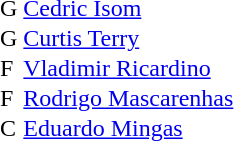<table border="0" cellpadding="0">
<tr>
<td>G</td>
<td></td>
<td><a href='#'>Cedric Isom</a></td>
</tr>
<tr>
<td>G</td>
<td></td>
<td><a href='#'>Curtis Terry</a></td>
</tr>
<tr>
<td>F</td>
<td></td>
<td><a href='#'>Vladimir Ricardino</a></td>
</tr>
<tr>
<td>F</td>
<td></td>
<td><a href='#'>Rodrigo Mascarenhas</a></td>
</tr>
<tr>
<td>C</td>
<td></td>
<td><a href='#'>Eduardo Mingas</a></td>
</tr>
</table>
